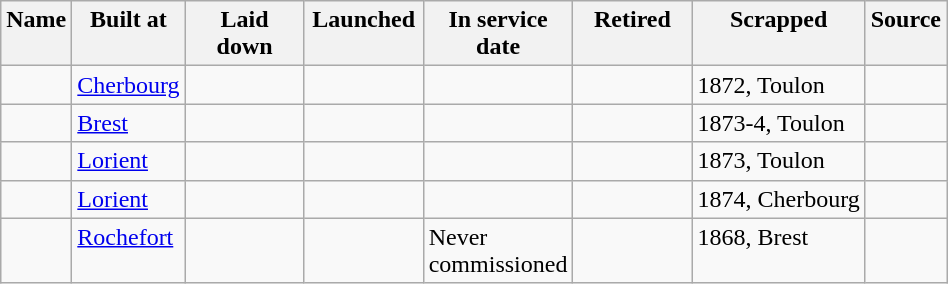<table class="sortable wikitable">
<tr valign="top">
<th>Name</th>
<th>Built at</th>
<th width=72>Laid down</th>
<th width=72>Launched</th>
<th width=72>In service date</th>
<th width=72>Retired</th>
<th>Scrapped</th>
<th>Source</th>
</tr>
<tr valign="top">
<td></td>
<td><a href='#'>Cherbourg</a></td>
<td></td>
<td></td>
<td></td>
<td></td>
<td>1872, Toulon</td>
<td></td>
</tr>
<tr valign="top">
<td></td>
<td><a href='#'>Brest</a></td>
<td></td>
<td></td>
<td></td>
<td></td>
<td>1873-4, Toulon</td>
<td></td>
</tr>
<tr valign="top">
<td></td>
<td><a href='#'>Lorient</a></td>
<td></td>
<td></td>
<td></td>
<td></td>
<td>1873, Toulon</td>
<td></td>
</tr>
<tr valign="top">
<td></td>
<td><a href='#'>Lorient</a></td>
<td></td>
<td></td>
<td></td>
<td></td>
<td>1874, Cherbourg</td>
<td></td>
</tr>
<tr valign="top">
<td></td>
<td><a href='#'>Rochefort</a></td>
<td></td>
<td></td>
<td>Never commissioned</td>
<td></td>
<td>1868, Brest</td>
<td></td>
</tr>
</table>
